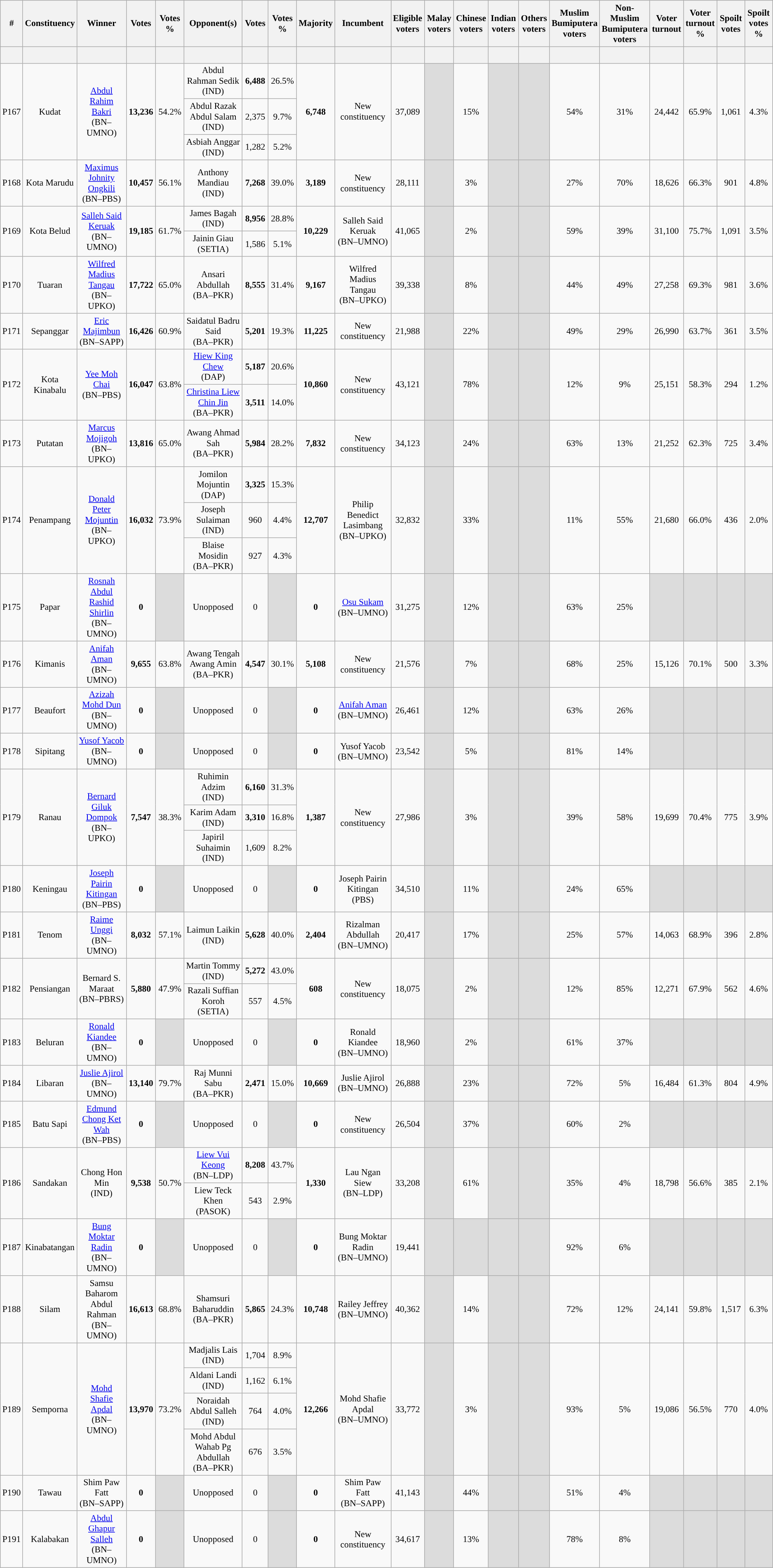<table class="wikitable sortable" style="text-align:center; font-size:90%">
<tr>
<th width="30">#</th>
<th width="60">Constituency</th>
<th width="150">Winner</th>
<th width="50">Votes</th>
<th width="50">Votes %</th>
<th width="150">Opponent(s)</th>
<th width="50">Votes</th>
<th width="50">Votes %</th>
<th width="50">Majority</th>
<th width="150">Incumbent</th>
<th width="50">Eligible voters</th>
<th width="50">Malay voters</th>
<th width="50">Chinese voters</th>
<th width="50">Indian voters</th>
<th width="50">Others voters</th>
<th width="50">Muslim Bumiputera voters</th>
<th width="50">Non-Muslim Bumiputera voters</th>
<th width="50">Voter turnout</th>
<th width="50">Voter turnout %</th>
<th width="50">Spoilt votes</th>
<th width="50">Spoilt votes %</th>
</tr>
<tr>
<th height="20"></th>
<th></th>
<th></th>
<th></th>
<th></th>
<th></th>
<th></th>
<th></th>
<th></th>
<th></th>
<th></th>
<th></th>
<th></th>
<th></th>
<th></th>
<th></th>
<th></th>
<th></th>
<th></th>
<th></th>
<th></th>
</tr>
<tr>
<td rowspan="3">P167</td>
<td rowspan="3">Kudat</td>
<td rowspan="3"><a href='#'>Abdul Rahim Bakri</a><br>(BN–UMNO)</td>
<td rowspan="3"><strong>13,236</strong></td>
<td rowspan="3">54.2%</td>
<td>Abdul Rahman Sedik<br>(IND)</td>
<td><strong>6,488</strong></td>
<td>26.5%</td>
<td rowspan="3"><strong>6,748</strong></td>
<td rowspan="3">New constituency</td>
<td rowspan="3">37,089</td>
<td rowspan="3" bgcolor="dcdcdc"></td>
<td rowspan="3">15%</td>
<td rowspan="3" bgcolor="dcdcdc"></td>
<td rowspan="3" bgcolor="dcdcdc"></td>
<td rowspan="3">54%</td>
<td rowspan="3">31%</td>
<td rowspan="3">24,442</td>
<td rowspan="3">65.9%</td>
<td rowspan="3">1,061</td>
<td rowspan="3">4.3%</td>
</tr>
<tr>
<td>Abdul Razak Abdul Salam<br>(IND)</td>
<td>2,375</td>
<td>9.7%</td>
</tr>
<tr>
<td>Asbiah Anggar<br>(IND)</td>
<td>1,282</td>
<td>5.2%</td>
</tr>
<tr>
<td>P168</td>
<td>Kota Marudu</td>
<td><a href='#'>Maximus Johnity Ongkili</a><br>(BN–PBS)</td>
<td><strong>10,457</strong></td>
<td>56.1%</td>
<td>Anthony Mandiau<br>(IND)</td>
<td><strong>7,268</strong></td>
<td>39.0%</td>
<td><strong>3,189</strong></td>
<td>New constituency</td>
<td>28,111</td>
<td bgcolor="dcdcdc"></td>
<td>3%</td>
<td bgcolor="dcdcdc"></td>
<td bgcolor="dcdcdc"></td>
<td>27%</td>
<td>70%</td>
<td>18,626</td>
<td>66.3%</td>
<td>901</td>
<td>4.8%</td>
</tr>
<tr>
<td rowspan="2">P169</td>
<td rowspan="2">Kota Belud</td>
<td rowspan="2"><a href='#'>Salleh Said Keruak</a><br>(BN–UMNO)</td>
<td rowspan="2"><strong>19,185</strong></td>
<td rowspan="2">61.7%</td>
<td>James Bagah<br>(IND)</td>
<td><strong>8,956</strong></td>
<td>28.8%</td>
<td rowspan="2"><strong>10,229</strong></td>
<td rowspan="2">Salleh Said Keruak<br>(BN–UMNO)</td>
<td rowspan="2">41,065</td>
<td rowspan="2" bgcolor="dcdcdc"></td>
<td rowspan="2">2%</td>
<td rowspan="2" bgcolor="dcdcdc"></td>
<td rowspan="2" bgcolor="dcdcdc"></td>
<td rowspan="2">59%</td>
<td rowspan="2">39%</td>
<td rowspan="2">31,100</td>
<td rowspan="2">75.7%</td>
<td rowspan="2">1,091</td>
<td rowspan="2">3.5%</td>
</tr>
<tr>
<td>Jainin Giau<br>(SETIA)</td>
<td>1,586</td>
<td>5.1%</td>
</tr>
<tr>
<td>P170</td>
<td>Tuaran</td>
<td><a href='#'>Wilfred Madius Tangau</a><br>(BN–UPKO)</td>
<td><strong>17,722</strong></td>
<td>65.0%</td>
<td>Ansari Abdullah<br>(BA–PKR)</td>
<td><strong>8,555</strong></td>
<td>31.4%</td>
<td><strong>9,167</strong></td>
<td>Wilfred Madius Tangau<br>(BN–UPKO)</td>
<td>39,338</td>
<td bgcolor="dcdcdc"></td>
<td>8%</td>
<td bgcolor="dcdcdc"></td>
<td bgcolor="dcdcdc"></td>
<td>44%</td>
<td>49%</td>
<td>27,258</td>
<td>69.3%</td>
<td>981</td>
<td>3.6%</td>
</tr>
<tr>
<td>P171</td>
<td>Sepanggar</td>
<td><a href='#'>Eric Majimbun</a><br>(BN–SAPP)</td>
<td><strong>16,426</strong></td>
<td>60.9%</td>
<td>Saidatul Badru Said<br>(BA–PKR)</td>
<td><strong>5,201</strong></td>
<td>19.3%</td>
<td><strong>11,225</strong></td>
<td>New constituency</td>
<td>21,988</td>
<td bgcolor="dcdcdc"></td>
<td>22%</td>
<td bgcolor="dcdcdc"></td>
<td bgcolor="dcdcdc"></td>
<td>49%</td>
<td>29%</td>
<td>26,990</td>
<td>63.7%</td>
<td>361</td>
<td>3.5%</td>
</tr>
<tr>
<td rowspan="2">P172</td>
<td rowspan="2">Kota Kinabalu</td>
<td rowspan="2"><a href='#'>Yee Moh Chai</a><br>(BN–PBS)</td>
<td rowspan="2"><strong>16,047</strong></td>
<td rowspan="2">63.8%</td>
<td><a href='#'>Hiew King Chew</a><br>(DAP)</td>
<td><strong>5,187</strong></td>
<td>20.6%</td>
<td rowspan="2"><strong>10,860</strong></td>
<td rowspan="2">New constituency</td>
<td rowspan="2">43,121</td>
<td rowspan="2" bgcolor="dcdcdc"></td>
<td rowspan="2">78%</td>
<td rowspan="2" bgcolor="dcdcdc"></td>
<td rowspan="2" bgcolor="dcdcdc"></td>
<td rowspan="2">12%</td>
<td rowspan="2">9%</td>
<td rowspan="2">25,151</td>
<td rowspan="2">58.3%</td>
<td rowspan="2">294</td>
<td rowspan="2">1.2%</td>
</tr>
<tr>
<td><a href='#'>Christina Liew Chin Jin</a><br>(BA–PKR)</td>
<td><strong>3,511</strong></td>
<td>14.0%</td>
</tr>
<tr>
<td>P173</td>
<td>Putatan</td>
<td><a href='#'>Marcus Mojigoh</a><br>(BN–UPKO)</td>
<td><strong>13,816</strong></td>
<td>65.0%</td>
<td>Awang Ahmad Sah<br>(BA–PKR)</td>
<td><strong>5,984</strong></td>
<td>28.2%</td>
<td><strong>7,832</strong></td>
<td>New constituency</td>
<td>34,123</td>
<td bgcolor="dcdcdc"></td>
<td>24%</td>
<td bgcolor="dcdcdc"></td>
<td bgcolor="dcdcdc"></td>
<td>63%</td>
<td>13%</td>
<td>21,252</td>
<td>62.3%</td>
<td>725</td>
<td>3.4%</td>
</tr>
<tr>
<td rowspan="3">P174</td>
<td rowspan="3">Penampang</td>
<td rowspan="3"><a href='#'>Donald Peter Mojuntin</a><br>(BN–UPKO)</td>
<td rowspan="3"><strong>16,032</strong></td>
<td rowspan="3">73.9%</td>
<td>Jomilon Mojuntin<br>(DAP)</td>
<td><strong>3,325</strong></td>
<td>15.3%</td>
<td rowspan="3"><strong>12,707</strong></td>
<td rowspan="3">Philip Benedict Lasimbang<br>(BN–UPKO)</td>
<td rowspan="3">32,832</td>
<td rowspan="3" bgcolor="dcdcdc"></td>
<td rowspan="3">33%</td>
<td rowspan="3" bgcolor="dcdcdc"></td>
<td rowspan="3" bgcolor="dcdcdc"></td>
<td rowspan="3">11%</td>
<td rowspan="3">55%</td>
<td rowspan="3">21,680</td>
<td rowspan="3">66.0%</td>
<td rowspan="3">436</td>
<td rowspan="3">2.0%</td>
</tr>
<tr>
<td>Joseph Sulaiman<br>(IND)</td>
<td>960</td>
<td>4.4%</td>
</tr>
<tr>
<td>Blaise Mosidin<br>(BA–PKR)</td>
<td>927</td>
<td>4.3%</td>
</tr>
<tr>
<td>P175</td>
<td>Papar</td>
<td><a href='#'>Rosnah Abdul Rashid Shirlin</a><br>(BN–UMNO)</td>
<td><strong>0</strong></td>
<td bgcolor="dcdcdc"></td>
<td>Unopposed</td>
<td>0</td>
<td bgcolor="dcdcdc"></td>
<td><strong>0</strong></td>
<td><a href='#'>Osu Sukam</a><br>(BN–UMNO)</td>
<td>31,275</td>
<td bgcolor="dcdcdc"></td>
<td>12%</td>
<td bgcolor="dcdcdc"></td>
<td bgcolor="dcdcdc"></td>
<td>63%</td>
<td>25%</td>
<td bgcolor="dcdcdc"></td>
<td bgcolor="dcdcdc"></td>
<td bgcolor="dcdcdc"></td>
<td bgcolor="dcdcdc"></td>
</tr>
<tr>
<td>P176</td>
<td>Kimanis</td>
<td><a href='#'>Anifah Aman</a><br>(BN–UMNO)</td>
<td><strong>9,655</strong></td>
<td>63.8%</td>
<td>Awang Tengah Awang Amin<br>(BA–PKR)</td>
<td><strong>4,547</strong></td>
<td>30.1%</td>
<td><strong>5,108</strong></td>
<td>New constituency</td>
<td>21,576</td>
<td bgcolor="dcdcdc"></td>
<td>7%</td>
<td bgcolor="dcdcdc"></td>
<td bgcolor="dcdcdc"></td>
<td>68%</td>
<td>25%</td>
<td>15,126</td>
<td>70.1%</td>
<td>500</td>
<td>3.3%</td>
</tr>
<tr>
<td>P177</td>
<td>Beaufort</td>
<td><a href='#'>Azizah Mohd Dun</a><br>(BN–UMNO)</td>
<td><strong>0</strong></td>
<td bgcolor="dcdcdc"></td>
<td>Unopposed</td>
<td>0</td>
<td bgcolor="dcdcdc"></td>
<td><strong>0</strong></td>
<td><a href='#'>Anifah Aman</a><br>(BN–UMNO)</td>
<td>26,461</td>
<td bgcolor="dcdcdc"></td>
<td>12%</td>
<td bgcolor="dcdcdc"></td>
<td bgcolor="dcdcdc"></td>
<td>63%</td>
<td>26%</td>
<td bgcolor="dcdcdc"></td>
<td bgcolor="dcdcdc"></td>
<td bgcolor="dcdcdc"></td>
<td bgcolor="dcdcdc"></td>
</tr>
<tr>
<td>P178</td>
<td>Sipitang</td>
<td><a href='#'>Yusof Yacob</a><br>(BN–UMNO)</td>
<td><strong>0</strong></td>
<td bgcolor="dcdcdc"></td>
<td>Unopposed</td>
<td>0</td>
<td bgcolor="dcdcdc"></td>
<td><strong>0</strong></td>
<td>Yusof Yacob<br>(BN–UMNO)</td>
<td>23,542</td>
<td bgcolor="dcdcdc"></td>
<td>5%</td>
<td bgcolor="dcdcdc"></td>
<td bgcolor="dcdcdc"></td>
<td>81%</td>
<td>14%</td>
<td bgcolor="dcdcdc"></td>
<td bgcolor="dcdcdc"></td>
<td bgcolor="dcdcdc"></td>
<td bgcolor="dcdcdc"></td>
</tr>
<tr>
<td rowspan="3">P179</td>
<td rowspan="3">Ranau</td>
<td rowspan="3"><a href='#'>Bernard Giluk Dompok</a><br>(BN–UPKO)</td>
<td rowspan="3"><strong>7,547</strong></td>
<td rowspan="3">38.3%</td>
<td>Ruhimin Adzim<br>(IND)</td>
<td><strong>6,160</strong></td>
<td>31.3%</td>
<td rowspan="3"><strong>1,387</strong></td>
<td rowspan="3">New constituency</td>
<td rowspan="3">27,986</td>
<td rowspan="3" bgcolor="dcdcdc"></td>
<td rowspan="3">3%</td>
<td rowspan="3" bgcolor="dcdcdc"></td>
<td rowspan="3" bgcolor="dcdcdc"></td>
<td rowspan="3">39%</td>
<td rowspan="3">58%</td>
<td rowspan="3">19,699</td>
<td rowspan="3">70.4%</td>
<td rowspan="3">775</td>
<td rowspan="3">3.9%</td>
</tr>
<tr>
<td>Karim Adam<br>(IND)</td>
<td><strong>3,310</strong></td>
<td>16.8%</td>
</tr>
<tr>
<td>Japiril Suhaimin<br>(IND)</td>
<td>1,609</td>
<td>8.2%</td>
</tr>
<tr>
<td>P180</td>
<td>Keningau</td>
<td><a href='#'>Joseph Pairin Kitingan</a><br>(BN–PBS)</td>
<td><strong>0</strong></td>
<td bgcolor="dcdcdc"></td>
<td>Unopposed</td>
<td>0</td>
<td bgcolor="dcdcdc"></td>
<td><strong>0</strong></td>
<td>Joseph Pairin Kitingan<br>(PBS)</td>
<td>34,510</td>
<td bgcolor="dcdcdc"></td>
<td>11%</td>
<td bgcolor="dcdcdc"></td>
<td bgcolor="dcdcdc"></td>
<td>24%</td>
<td>65%</td>
<td bgcolor="dcdcdc"></td>
<td bgcolor="dcdcdc"></td>
<td bgcolor="dcdcdc"></td>
<td bgcolor="dcdcdc"></td>
</tr>
<tr>
<td>P181</td>
<td>Tenom</td>
<td><a href='#'>Raime Unggi</a><br>(BN–UMNO)</td>
<td><strong>8,032</strong></td>
<td>57.1%</td>
<td>Laimun Laikin<br>(IND)</td>
<td><strong>5,628</strong></td>
<td>40.0%</td>
<td><strong>2,404</strong></td>
<td>Rizalman Abdullah<br>(BN–UMNO)</td>
<td>20,417</td>
<td bgcolor="dcdcdc"></td>
<td>17%</td>
<td bgcolor="dcdcdc"></td>
<td bgcolor="dcdcdc"></td>
<td>25%</td>
<td>57%</td>
<td>14,063</td>
<td>68.9%</td>
<td>396</td>
<td>2.8%</td>
</tr>
<tr>
<td rowspan="2">P182</td>
<td rowspan="2">Pensiangan</td>
<td rowspan="2">Bernard S. Maraat<br>(BN–PBRS)</td>
<td rowspan="2"><strong>5,880</strong></td>
<td rowspan="2">47.9%</td>
<td>Martin Tommy<br>(IND)</td>
<td><strong>5,272</strong></td>
<td>43.0%</td>
<td rowspan="2"><strong>608</strong></td>
<td rowspan="2">New constituency</td>
<td rowspan="2">18,075</td>
<td rowspan="2" bgcolor="dcdcdc"></td>
<td rowspan="2">2%</td>
<td rowspan="2" bgcolor="dcdcdc"></td>
<td rowspan="2" bgcolor="dcdcdc"></td>
<td rowspan="2">12%</td>
<td rowspan="2">85%</td>
<td rowspan="2">12,271</td>
<td rowspan="2">67.9%</td>
<td rowspan="2">562</td>
<td rowspan="2">4.6%</td>
</tr>
<tr>
<td>Razali Suffian Koroh<br>(SETIA)</td>
<td>557</td>
<td>4.5%</td>
</tr>
<tr>
<td>P183</td>
<td>Beluran</td>
<td><a href='#'>Ronald Kiandee</a><br>(BN–UMNO)</td>
<td><strong>0</strong></td>
<td bgcolor="dcdcdc"></td>
<td>Unopposed</td>
<td>0</td>
<td bgcolor="dcdcdc"></td>
<td><strong>0</strong></td>
<td>Ronald Kiandee<br>(BN–UMNO)</td>
<td>18,960</td>
<td bgcolor="dcdcdc"></td>
<td>2%</td>
<td bgcolor="dcdcdc"></td>
<td bgcolor="dcdcdc"></td>
<td>61%</td>
<td>37%</td>
<td bgcolor="dcdcdc"></td>
<td bgcolor="dcdcdc"></td>
<td bgcolor="dcdcdc"></td>
<td bgcolor="dcdcdc"></td>
</tr>
<tr>
<td>P184</td>
<td>Libaran</td>
<td><a href='#'>Juslie Ajirol</a><br>(BN–UMNO)</td>
<td><strong>13,140</strong></td>
<td>79.7%</td>
<td>Raj Munni Sabu<br>(BA–PKR)</td>
<td><strong>2,471</strong></td>
<td>15.0%</td>
<td><strong>10,669</strong></td>
<td>Juslie Ajirol<br>(BN–UMNO)</td>
<td>26,888</td>
<td bgcolor="dcdcdc"></td>
<td>23%</td>
<td bgcolor="dcdcdc"></td>
<td bgcolor="dcdcdc"></td>
<td>72%</td>
<td>5%</td>
<td>16,484</td>
<td>61.3%</td>
<td>804</td>
<td>4.9%</td>
</tr>
<tr>
<td>P185</td>
<td>Batu Sapi</td>
<td><a href='#'>Edmund Chong Ket Wah</a><br>(BN–PBS)</td>
<td><strong>0</strong></td>
<td bgcolor="dcdcdc"></td>
<td>Unopposed</td>
<td>0</td>
<td bgcolor="dcdcdc"></td>
<td><strong>0</strong></td>
<td>New constituency</td>
<td>26,504</td>
<td bgcolor="dcdcdc"></td>
<td>37%</td>
<td bgcolor="dcdcdc"></td>
<td bgcolor="dcdcdc"></td>
<td>60%</td>
<td>2%</td>
<td bgcolor="dcdcdc"></td>
<td bgcolor="dcdcdc"></td>
<td bgcolor="dcdcdc"></td>
<td bgcolor="dcdcdc"></td>
</tr>
<tr>
<td rowspan="2">P186</td>
<td rowspan="2">Sandakan</td>
<td rowspan="2">Chong Hon Min<br>(IND)</td>
<td rowspan="2"><strong>9,538</strong></td>
<td rowspan="2">50.7%</td>
<td><a href='#'>Liew Vui Keong</a><br>(BN–LDP)</td>
<td><strong>8,208</strong></td>
<td>43.7%</td>
<td rowspan="2"><strong>1,330</strong></td>
<td rowspan="2">Lau Ngan Siew<br>(BN–LDP)</td>
<td rowspan="2">33,208</td>
<td rowspan="2" bgcolor="dcdcdc"></td>
<td rowspan="2">61%</td>
<td rowspan="2" bgcolor="dcdcdc"></td>
<td rowspan="2" bgcolor="dcdcdc"></td>
<td rowspan="2">35%</td>
<td rowspan="2">4%</td>
<td rowspan="2">18,798</td>
<td rowspan="2">56.6%</td>
<td rowspan="2">385</td>
<td rowspan="2">2.1%</td>
</tr>
<tr>
<td>Liew Teck Khen<br>(PASOK)</td>
<td>543</td>
<td>2.9%</td>
</tr>
<tr>
<td>P187</td>
<td>Kinabatangan</td>
<td><a href='#'>Bung Moktar Radin</a><br>(BN–UMNO)</td>
<td><strong>0</strong></td>
<td bgcolor="dcdcdc"></td>
<td>Unopposed</td>
<td>0</td>
<td bgcolor="dcdcdc"></td>
<td><strong>0</strong></td>
<td>Bung Moktar Radin<br>(BN–UMNO)</td>
<td>19,441</td>
<td bgcolor="dcdcdc"></td>
<td bgcolor="dcdcdc"></td>
<td bgcolor="dcdcdc"></td>
<td bgcolor="dcdcdc"></td>
<td>92%</td>
<td>6%</td>
<td bgcolor="dcdcdc"></td>
<td bgcolor="dcdcdc"></td>
<td bgcolor="dcdcdc"></td>
<td bgcolor="dcdcdc"></td>
</tr>
<tr>
<td>P188</td>
<td>Silam</td>
<td>Samsu Baharom Abdul Rahman<br>(BN–UMNO)</td>
<td><strong>16,613</strong></td>
<td>68.8%</td>
<td>Shamsuri Baharuddin<br>(BA–PKR)</td>
<td><strong>5,865</strong></td>
<td>24.3%</td>
<td><strong>10,748</strong></td>
<td>Railey Jeffrey<br>(BN–UMNO)</td>
<td>40,362</td>
<td bgcolor="dcdcdc"></td>
<td>14%</td>
<td bgcolor="dcdcdc"></td>
<td bgcolor="dcdcdc"></td>
<td>72%</td>
<td>12%</td>
<td>24,141</td>
<td>59.8%</td>
<td>1,517</td>
<td>6.3%</td>
</tr>
<tr>
<td rowspan="4">P189</td>
<td rowspan="4">Semporna</td>
<td rowspan="4"><a href='#'>Mohd Shafie Apdal</a><br>(BN–UMNO)</td>
<td rowspan="4"><strong>13,970</strong></td>
<td rowspan="4">73.2%</td>
<td>Madjalis Lais<br>(IND)</td>
<td>1,704</td>
<td>8.9%</td>
<td rowspan="4"><strong>12,266</strong></td>
<td rowspan="4">Mohd Shafie Apdal<br>(BN–UMNO)</td>
<td rowspan="4">33,772</td>
<td rowspan="4" bgcolor="dcdcdc"></td>
<td rowspan="4">3%</td>
<td rowspan="4" bgcolor="dcdcdc"></td>
<td rowspan="4" bgcolor="dcdcdc"></td>
<td rowspan="4">93%</td>
<td rowspan="4">5%</td>
<td rowspan="4">19,086</td>
<td rowspan="4">56.5%</td>
<td rowspan="4">770</td>
<td rowspan="4">4.0%</td>
</tr>
<tr>
<td>Aldani Landi<br>(IND)</td>
<td>1,162</td>
<td>6.1%</td>
</tr>
<tr>
<td>Noraidah Abdul Salleh<br>(IND)</td>
<td>764</td>
<td>4.0%</td>
</tr>
<tr>
<td>Mohd Abdul Wahab Pg Abdullah<br>(BA–PKR)</td>
<td>676</td>
<td>3.5%</td>
</tr>
<tr>
<td>P190</td>
<td>Tawau</td>
<td>Shim Paw Fatt<br>(BN–SAPP)</td>
<td><strong>0</strong></td>
<td bgcolor="dcdcdc"></td>
<td>Unopposed</td>
<td>0</td>
<td bgcolor="dcdcdc"></td>
<td><strong>0</strong></td>
<td>Shim Paw Fatt<br>(BN–SAPP)</td>
<td>41,143</td>
<td bgcolor="dcdcdc"></td>
<td>44%</td>
<td bgcolor="dcdcdc"></td>
<td bgcolor="dcdcdc"></td>
<td>51%</td>
<td>4%</td>
<td bgcolor="dcdcdc"></td>
<td bgcolor="dcdcdc"></td>
<td bgcolor="dcdcdc"></td>
<td bgcolor="dcdcdc"></td>
</tr>
<tr>
<td>P191</td>
<td>Kalabakan</td>
<td><a href='#'>Abdul Ghapur Salleh</a><br>(BN–UMNO)</td>
<td><strong>0</strong></td>
<td bgcolor="dcdcdc"></td>
<td>Unopposed</td>
<td>0</td>
<td bgcolor="dcdcdc"></td>
<td><strong>0</strong></td>
<td>New constituency</td>
<td>34,617</td>
<td bgcolor="dcdcdc"></td>
<td>13%</td>
<td bgcolor="dcdcdc"></td>
<td bgcolor="dcdcdc"></td>
<td>78%</td>
<td>8%</td>
<td bgcolor="dcdcdc"></td>
<td bgcolor="dcdcdc"></td>
<td bgcolor="dcdcdc"></td>
<td bgcolor="dcdcdc"></td>
</tr>
</table>
